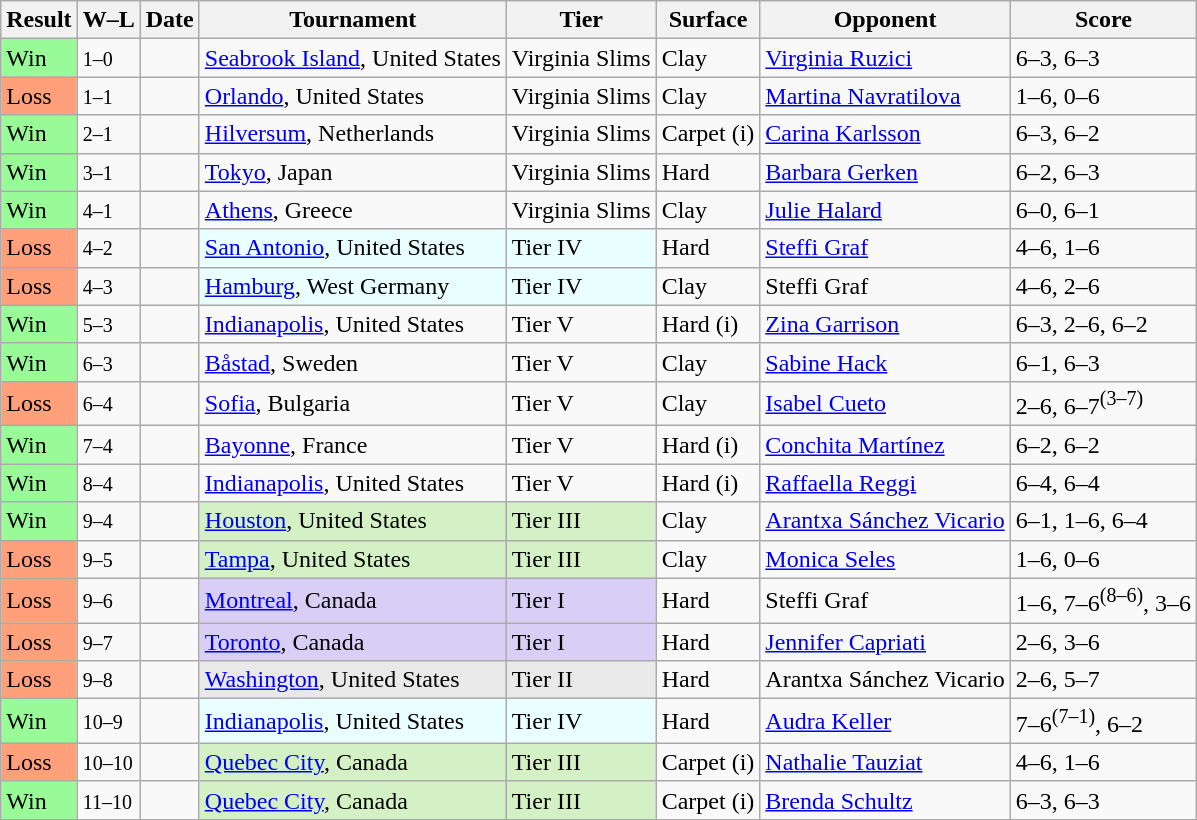<table class="sortable wikitable">
<tr>
<th>Result</th>
<th class="unsortable">W–L</th>
<th>Date</th>
<th>Tournament</th>
<th>Tier</th>
<th>Surface</th>
<th>Opponent</th>
<th class="unsortable">Score</th>
</tr>
<tr>
<td style="background:#98fb98;">Win</td>
<td><small>1–0</small></td>
<td></td>
<td><a href='#'>Seabrook Island</a>, United States</td>
<td>Virginia Slims</td>
<td>Clay</td>
<td> <a href='#'>Virginia Ruzici</a></td>
<td>6–3, 6–3</td>
</tr>
<tr>
<td style="background:#ffa07a;">Loss</td>
<td><small>1–1</small></td>
<td></td>
<td><a href='#'>Orlando</a>, United States</td>
<td>Virginia Slims</td>
<td>Clay</td>
<td> <a href='#'>Martina Navratilova</a></td>
<td>1–6, 0–6</td>
</tr>
<tr>
<td style="background:#98fb98;">Win</td>
<td><small>2–1</small></td>
<td></td>
<td><a href='#'>Hilversum</a>, Netherlands</td>
<td>Virginia Slims</td>
<td>Carpet (i)</td>
<td> <a href='#'>Carina Karlsson</a></td>
<td>6–3, 6–2</td>
</tr>
<tr>
<td style="background:#98fb98;">Win</td>
<td><small>3–1</small></td>
<td></td>
<td><a href='#'>Tokyo</a>, Japan</td>
<td>Virginia Slims</td>
<td>Hard</td>
<td> <a href='#'>Barbara Gerken</a></td>
<td>6–2, 6–3</td>
</tr>
<tr>
<td style="background:#98fb98;">Win</td>
<td><small>4–1</small></td>
<td><a href='#'></a></td>
<td><a href='#'>Athens</a>, Greece</td>
<td>Virginia Slims</td>
<td>Clay</td>
<td> <a href='#'>Julie Halard</a></td>
<td>6–0, 6–1</td>
</tr>
<tr>
<td style="background:#ffa07a;">Loss</td>
<td><small>4–2</small></td>
<td><a href='#'></a></td>
<td style="background:#eaffff;"><a href='#'>San Antonio</a>, United States</td>
<td style="background:#eaffff;">Tier IV</td>
<td>Hard</td>
<td> <a href='#'>Steffi Graf</a></td>
<td>4–6, 1–6</td>
</tr>
<tr>
<td style="background:#ffa07a;">Loss</td>
<td><small>4–3</small></td>
<td><a href='#'></a></td>
<td style="background:#eaffff;"><a href='#'>Hamburg</a>, West Germany</td>
<td style="background:#eaffff;">Tier IV</td>
<td>Clay</td>
<td> Steffi Graf</td>
<td>4–6, 2–6</td>
</tr>
<tr>
<td style="background:#98fb98;">Win</td>
<td><small>5–3</small></td>
<td><a href='#'></a></td>
<td><a href='#'>Indianapolis</a>, United States</td>
<td>Tier V</td>
<td>Hard (i)</td>
<td> <a href='#'>Zina Garrison</a></td>
<td>6–3, 2–6, 6–2</td>
</tr>
<tr>
<td style="background:#98fb98;">Win</td>
<td><small>6–3</small></td>
<td><a href='#'></a></td>
<td><a href='#'>Båstad</a>, Sweden</td>
<td>Tier V</td>
<td>Clay</td>
<td> <a href='#'>Sabine Hack</a></td>
<td>6–1, 6–3</td>
</tr>
<tr>
<td style="background:#ffa07a;">Loss</td>
<td><small>6–4</small></td>
<td><a href='#'></a></td>
<td><a href='#'>Sofia</a>, Bulgaria</td>
<td>Tier V</td>
<td>Clay</td>
<td> <a href='#'>Isabel Cueto</a></td>
<td>2–6, 6–7<sup>(3–7)</sup></td>
</tr>
<tr>
<td style="background:#98fb98;">Win</td>
<td><small>7–4</small></td>
<td></td>
<td><a href='#'>Bayonne</a>, France</td>
<td>Tier V</td>
<td>Hard (i)</td>
<td> <a href='#'>Conchita Martínez</a></td>
<td>6–2, 6–2</td>
</tr>
<tr>
<td style="background:#98fb98;">Win</td>
<td><small>8–4</small></td>
<td><a href='#'></a></td>
<td><a href='#'>Indianapolis</a>, United States</td>
<td>Tier V</td>
<td>Hard (i)</td>
<td> <a href='#'>Raffaella Reggi</a></td>
<td>6–4, 6–4</td>
</tr>
<tr>
<td style="background:#98fb98;">Win</td>
<td><small>9–4</small></td>
<td></td>
<td style="background:#d4f1c5;"><a href='#'>Houston</a>, United States</td>
<td style="background:#d4f1c5;">Tier III</td>
<td>Clay</td>
<td> <a href='#'>Arantxa Sánchez Vicario</a></td>
<td>6–1, 1–6, 6–4</td>
</tr>
<tr>
<td style="background:#ffa07a;">Loss</td>
<td><small>9–5</small></td>
<td></td>
<td style="background:#d4f1c5;"><a href='#'>Tampa</a>, United States</td>
<td style="background:#d4f1c5;">Tier III</td>
<td>Clay</td>
<td> <a href='#'>Monica Seles</a></td>
<td>1–6, 0–6</td>
</tr>
<tr>
<td style="background:#ffa07a;">Loss</td>
<td><small>9–6</small></td>
<td><a href='#'></a></td>
<td style="background:#d8cef6;"><a href='#'>Montreal</a>, Canada</td>
<td style="background:#d8cef6;">Tier I</td>
<td>Hard</td>
<td> Steffi Graf</td>
<td>1–6, 7–6<sup>(8–6)</sup>, 3–6</td>
</tr>
<tr>
<td style="background:#ffa07a;">Loss</td>
<td><small>9–7</small></td>
<td><a href='#'></a></td>
<td style="background:#d8cef6;"><a href='#'>Toronto</a>, Canada</td>
<td style="background:#d8cef6;">Tier I</td>
<td>Hard</td>
<td> <a href='#'>Jennifer Capriati</a></td>
<td>2–6, 3–6</td>
</tr>
<tr>
<td style="background:#ffa07a;">Loss</td>
<td><small>9–8</small></td>
<td></td>
<td style="background:#e9e9e9;"><a href='#'>Washington</a>, United States</td>
<td style="background:#e9e9e9;">Tier II</td>
<td>Hard</td>
<td> Arantxa Sánchez Vicario</td>
<td>2–6, 5–7</td>
</tr>
<tr>
<td style="background:#98fb98;">Win</td>
<td><small>10–9</small></td>
<td></td>
<td style="background:#eaffff;"><a href='#'>Indianapolis</a>, United States</td>
<td style="background:#eaffff;">Tier IV</td>
<td>Hard</td>
<td> <a href='#'>Audra Keller</a></td>
<td>7–6<sup>(7–1)</sup>, 6–2</td>
</tr>
<tr>
<td style="background:#ffa07a;">Loss</td>
<td><small>10–10</small></td>
<td><a href='#'></a></td>
<td style="background:#d4f1c5;"><a href='#'>Quebec City</a>, Canada</td>
<td style="background:#d4f1c5;">Tier III</td>
<td>Carpet (i)</td>
<td> <a href='#'>Nathalie Tauziat</a></td>
<td>4–6, 1–6</td>
</tr>
<tr>
<td style="background:#98fb98;">Win</td>
<td><small>11–10</small></td>
<td><a href='#'></a></td>
<td style="background:#d4f1c5;"><a href='#'>Quebec City</a>, Canada</td>
<td style="background:#d4f1c5;">Tier III</td>
<td>Carpet (i)</td>
<td> <a href='#'>Brenda Schultz</a></td>
<td>6–3, 6–3</td>
</tr>
</table>
